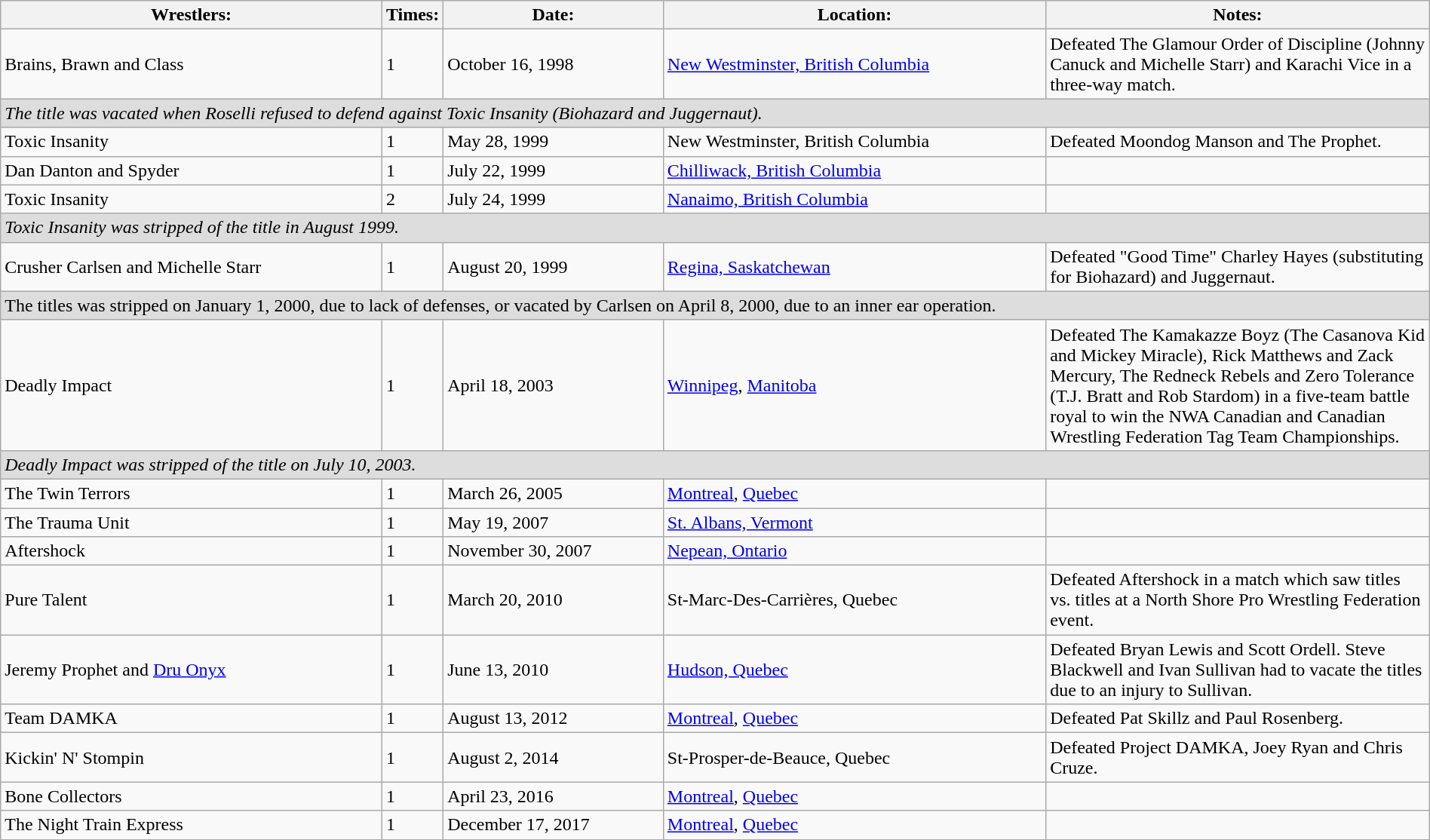<table class="wikitable" width=100%>
<tr>
<th width=28%>Wrestlers:</th>
<th width=0%>Times:</th>
<th width=16%>Date:</th>
<th width=28%>Location:</th>
<th width=28%>Notes:</th>
</tr>
<tr>
<td>Brains, Brawn and Class <br></td>
<td>1</td>
<td>October 16, 1998</td>
<td><a href='#'>New Westminster, British Columbia</a></td>
<td>Defeated The Glamour Order of Discipline (Johnny Canuck and Michelle Starr) and Karachi Vice in a three-way match.</td>
</tr>
<tr>
<td style="background: #dddddd;" colspan=5><em>The title was vacated when Roselli refused to defend against Toxic Insanity (Biohazard and Juggernaut).</em></td>
</tr>
<tr>
<td>Toxic Insanity<br></td>
<td>1</td>
<td>May 28, 1999</td>
<td>New Westminster, British Columbia</td>
<td>Defeated Moondog Manson and The Prophet.</td>
</tr>
<tr>
<td>Dan Danton and Spyder</td>
<td>1</td>
<td>July 22, 1999</td>
<td><a href='#'>Chilliwack, British Columbia</a></td>
<td></td>
</tr>
<tr>
<td>Toxic Insanity<br></td>
<td>2</td>
<td>July 24, 1999</td>
<td><a href='#'>Nanaimo, British Columbia</a></td>
</tr>
<tr>
<td style="background: #dddddd;" colspan=5><em>Toxic Insanity was stripped of the title in August 1999.</em></td>
</tr>
<tr>
<td>Crusher Carlsen and Michelle Starr</td>
<td>1</td>
<td>August 20, 1999</td>
<td><a href='#'>Regina, Saskatchewan</a></td>
<td>Defeated "Good Time" Charley Hayes (substituting for Biohazard) and Juggernaut.</td>
</tr>
<tr>
<td style="background: #dddddd;" colspan=5>The titles was stripped on January 1, 2000, due to lack of defenses, or vacated by Carlsen on April 8, 2000, due to an inner ear operation.</td>
</tr>
<tr>
<td>Deadly Impact <br></td>
<td>1</td>
<td>April 18, 2003</td>
<td><a href='#'>Winnipeg</a>, <a href='#'>Manitoba</a></td>
<td>Defeated The Kamakazze Boyz (The Casanova Kid and Mickey Miracle), Rick Matthews and Zack Mercury, The Redneck Rebels and Zero Tolerance (T.J. Bratt and Rob Stardom) in a five-team battle royal to win the NWA Canadian and Canadian Wrestling Federation Tag Team Championships.</td>
</tr>
<tr>
<td style="background: #dddddd;" colspan=5><em>Deadly Impact was stripped of the title on July 10, 2003.</em></td>
</tr>
<tr>
<td>The Twin Terrors<br></td>
<td>1</td>
<td>March 26, 2005</td>
<td><a href='#'>Montreal</a>, <a href='#'>Quebec</a></td>
<td></td>
</tr>
<tr>
<td>The Trauma Unit<br></td>
<td>1</td>
<td>May 19, 2007</td>
<td><a href='#'>St. Albans, Vermont</a></td>
<td></td>
</tr>
<tr>
<td>Aftershock<br></td>
<td>1</td>
<td>November 30, 2007</td>
<td><a href='#'>Nepean, Ontario</a></td>
</tr>
<tr>
<td>Pure Talent<br></td>
<td>1</td>
<td>March 20, 2010</td>
<td>St-Marc-Des-Carrières, Quebec</td>
<td>Defeated Aftershock in a match which saw titles vs. titles at a North Shore Pro Wrestling Federation event.</td>
</tr>
<tr>
<td>Jeremy Prophet and <a href='#'>Dru Onyx</a></td>
<td>1</td>
<td>June 13, 2010</td>
<td><a href='#'>Hudson, Quebec</a></td>
<td>Defeated Bryan Lewis and Scott Ordell. Steve Blackwell and Ivan Sullivan had to vacate the titles due to an injury to Sullivan.</td>
</tr>
<tr>
<td>Team DAMKA<br> </td>
<td>1</td>
<td>August 13, 2012</td>
<td><a href='#'>Montreal</a>, <a href='#'>Quebec</a></td>
<td>Defeated Pat Skillz and Paul Rosenberg.</td>
</tr>
<tr>
<td>Kickin' N' Stompin<br> </td>
<td>1</td>
<td>August 2, 2014</td>
<td>St-Prosper-de-Beauce, Quebec</td>
<td>Defeated Project DAMKA, Joey Ryan and Chris Cruze.</td>
</tr>
<tr>
<td>Bone Collectors<br> </td>
<td>1</td>
<td>April 23, 2016</td>
<td><a href='#'>Montreal</a>, <a href='#'>Quebec</a></td>
<td></td>
</tr>
<tr>
<td>The Night Train Express<br> </td>
<td>1</td>
<td>December 17, 2017</td>
<td><a href='#'>Montreal</a>, <a href='#'>Quebec</a></td>
<td></td>
</tr>
</table>
